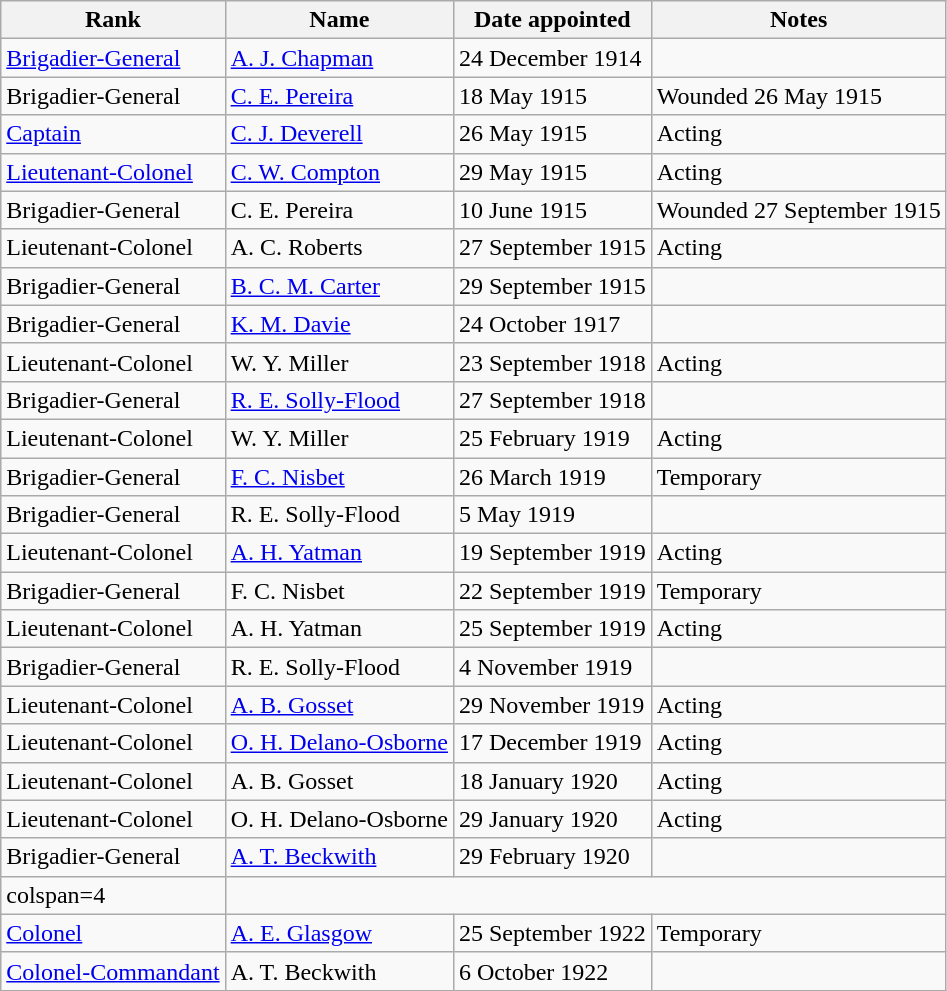<table class="wikitable"width=>
<tr>
<th style=>Rank</th>
<th style=>Name</th>
<th style=>Date appointed</th>
<th style=>Notes</th>
</tr>
<tr>
<td><a href='#'>Brigadier-General</a></td>
<td><a href='#'>A. J. Chapman</a></td>
<td>24 December 1914</td>
<td></td>
</tr>
<tr>
<td>Brigadier-General</td>
<td><a href='#'>C. E. Pereira</a></td>
<td>18 May 1915</td>
<td>Wounded 26 May 1915</td>
</tr>
<tr>
<td><a href='#'>Captain</a></td>
<td><a href='#'>C. J. Deverell</a></td>
<td>26 May 1915</td>
<td>Acting</td>
</tr>
<tr>
<td><a href='#'>Lieutenant-Colonel</a></td>
<td><a href='#'>C. W. Compton</a></td>
<td>29 May 1915</td>
<td>Acting</td>
</tr>
<tr>
<td>Brigadier-General</td>
<td>C. E. Pereira</td>
<td>10 June 1915</td>
<td>Wounded 27 September 1915</td>
</tr>
<tr>
<td>Lieutenant-Colonel</td>
<td>A. C. Roberts</td>
<td>27 September 1915</td>
<td>Acting</td>
</tr>
<tr>
<td>Brigadier-General</td>
<td><a href='#'>B. C. M. Carter</a></td>
<td>29 September 1915</td>
<td></td>
</tr>
<tr>
<td>Brigadier-General</td>
<td><a href='#'>K. M. Davie</a></td>
<td>24 October 1917</td>
<td></td>
</tr>
<tr>
<td>Lieutenant-Colonel</td>
<td>W. Y. Miller</td>
<td>23 September 1918</td>
<td>Acting</td>
</tr>
<tr>
<td>Brigadier-General</td>
<td><a href='#'>R. E. Solly-Flood</a></td>
<td>27 September 1918</td>
<td></td>
</tr>
<tr>
<td>Lieutenant-Colonel</td>
<td>W. Y. Miller</td>
<td>25 February 1919</td>
<td>Acting</td>
</tr>
<tr>
<td>Brigadier-General</td>
<td><a href='#'>F. C. Nisbet</a></td>
<td>26 March 1919</td>
<td>Temporary</td>
</tr>
<tr>
<td>Brigadier-General</td>
<td>R. E. Solly-Flood</td>
<td>5 May 1919</td>
<td></td>
</tr>
<tr>
<td>Lieutenant-Colonel</td>
<td><a href='#'>A. H. Yatman</a></td>
<td>19 September 1919</td>
<td>Acting</td>
</tr>
<tr>
<td>Brigadier-General</td>
<td>F. C. Nisbet</td>
<td>22 September 1919</td>
<td>Temporary</td>
</tr>
<tr>
<td>Lieutenant-Colonel</td>
<td>A. H. Yatman</td>
<td>25 September 1919</td>
<td>Acting</td>
</tr>
<tr>
<td>Brigadier-General</td>
<td>R. E. Solly-Flood</td>
<td>4 November 1919</td>
<td></td>
</tr>
<tr>
<td>Lieutenant-Colonel</td>
<td><a href='#'>A. B. Gosset</a></td>
<td>29 November 1919</td>
<td>Acting</td>
</tr>
<tr>
<td>Lieutenant-Colonel</td>
<td><a href='#'>O. H. Delano-Osborne</a></td>
<td>17 December 1919</td>
<td>Acting</td>
</tr>
<tr>
<td>Lieutenant-Colonel</td>
<td>A. B. Gosset</td>
<td>18 January 1920</td>
<td>Acting</td>
</tr>
<tr>
<td>Lieutenant-Colonel</td>
<td>O. H. Delano-Osborne</td>
<td>29 January 1920</td>
<td>Acting</td>
</tr>
<tr>
<td>Brigadier-General</td>
<td><a href='#'>A. T. Beckwith</a></td>
<td>29 February 1920</td>
<td></td>
</tr>
<tr>
<td>colspan=4 </td>
</tr>
<tr>
<td><a href='#'>Colonel</a></td>
<td><a href='#'>A. E. Glasgow</a></td>
<td>25 September 1922</td>
<td>Temporary</td>
</tr>
<tr>
<td><a href='#'>Colonel-Commandant</a></td>
<td>A. T. Beckwith</td>
<td>6 October 1922</td>
<td></td>
</tr>
</table>
